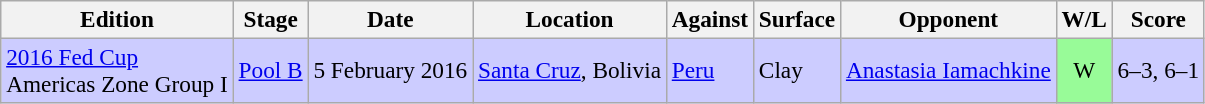<table class=wikitable style=font-size:97%>
<tr>
<th>Edition</th>
<th>Stage</th>
<th>Date</th>
<th>Location</th>
<th>Against</th>
<th>Surface</th>
<th>Opponent</th>
<th>W/L</th>
<th>Score</th>
</tr>
<tr style="background:#CCCCFF;">
<td><a href='#'>2016 Fed Cup</a> <br> Americas Zone Group I</td>
<td><a href='#'>Pool B</a></td>
<td>5 February 2016</td>
<td><a href='#'>Santa Cruz</a>, Bolivia</td>
<td> <a href='#'>Peru</a></td>
<td>Clay</td>
<td><a href='#'>Anastasia Iamachkine</a></td>
<td style="text-align:center; background:#98fb98;">W</td>
<td>6–3, 6–1</td>
</tr>
</table>
